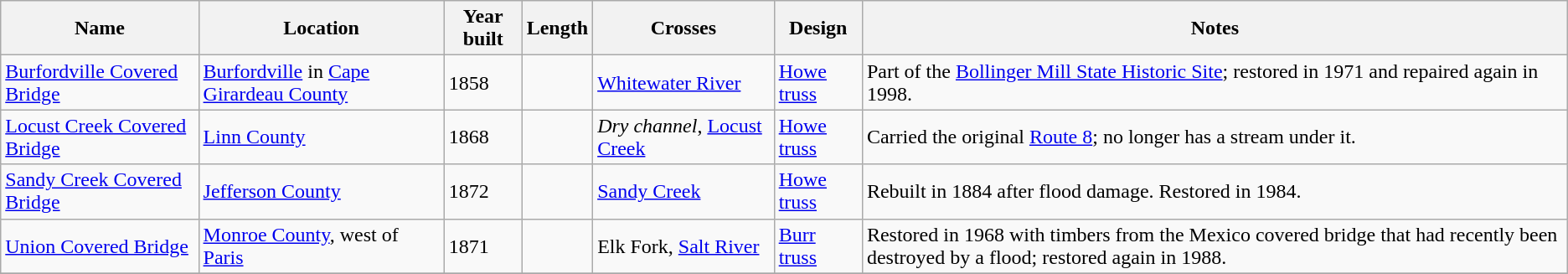<table class="wikitable sortable">
<tr>
<th>Name</th>
<th>Location</th>
<th>Year built</th>
<th>Length</th>
<th>Crosses</th>
<th>Design</th>
<th>Notes</th>
</tr>
<tr>
<td><a href='#'>Burfordville Covered Bridge</a></td>
<td><a href='#'>Burfordville</a> in <a href='#'>Cape Girardeau County</a></td>
<td>1858</td>
<td></td>
<td><a href='#'>Whitewater River</a></td>
<td><a href='#'>Howe truss</a></td>
<td>Part of the <a href='#'>Bollinger Mill State Historic Site</a>; restored in 1971 and repaired again in 1998.</td>
</tr>
<tr>
<td><a href='#'>Locust Creek Covered Bridge</a></td>
<td><a href='#'>Linn County</a></td>
<td>1868</td>
<td></td>
<td><em>Dry channel</em>, <a href='#'>Locust Creek</a></td>
<td><a href='#'>Howe truss</a></td>
<td>Carried the original <a href='#'>Route 8</a>; no longer has a stream under it.</td>
</tr>
<tr>
<td><a href='#'>Sandy Creek Covered Bridge</a></td>
<td><a href='#'>Jefferson County</a></td>
<td>1872</td>
<td></td>
<td><a href='#'>Sandy Creek</a></td>
<td><a href='#'>Howe truss</a></td>
<td>Rebuilt in 1884 after flood damage.  Restored in 1984.</td>
</tr>
<tr>
<td><a href='#'>Union Covered Bridge</a></td>
<td><a href='#'>Monroe County</a>, west of <a href='#'>Paris</a></td>
<td>1871</td>
<td></td>
<td>Elk Fork, <a href='#'>Salt River</a></td>
<td><a href='#'>Burr truss</a></td>
<td>Restored in 1968 with timbers from the Mexico covered bridge that had recently been destroyed by a flood; restored again in 1988.</td>
</tr>
<tr>
</tr>
</table>
